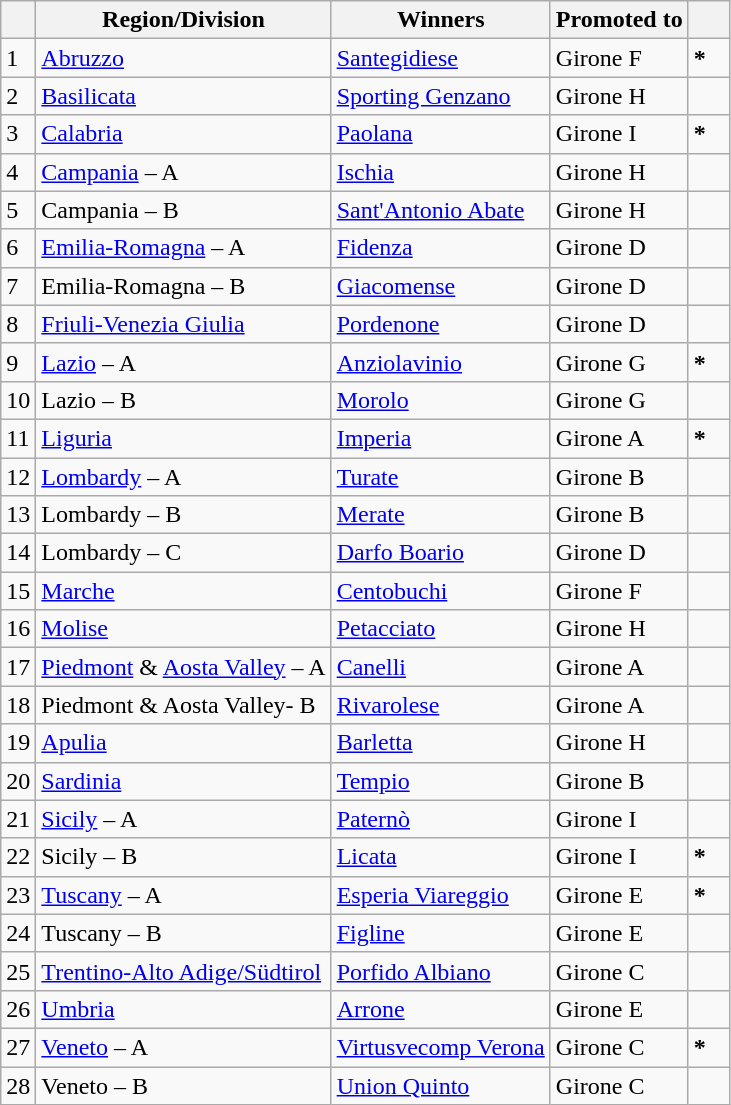<table class="wikitable">
<tr>
<th></th>
<th>Region/Division</th>
<th>Winners</th>
<th>Promoted to</th>
<th width=20></th>
</tr>
<tr>
<td>1</td>
<td><a href='#'>Abruzzo</a></td>
<td><a href='#'>Santegidiese</a></td>
<td>Girone F</td>
<td><strong>*</strong></td>
</tr>
<tr>
<td>2</td>
<td><a href='#'>Basilicata</a></td>
<td><a href='#'>Sporting Genzano</a></td>
<td>Girone H</td>
<td></td>
</tr>
<tr>
<td>3</td>
<td><a href='#'>Calabria</a></td>
<td><a href='#'>Paolana</a></td>
<td>Girone I</td>
<td><strong>*</strong></td>
</tr>
<tr>
<td>4</td>
<td><a href='#'>Campania</a> – A</td>
<td><a href='#'>Ischia</a></td>
<td>Girone H</td>
<td></td>
</tr>
<tr>
<td>5</td>
<td>Campania – B</td>
<td><a href='#'>Sant'Antonio Abate</a></td>
<td>Girone H</td>
<td></td>
</tr>
<tr>
<td>6</td>
<td><a href='#'>Emilia-Romagna</a> – A</td>
<td><a href='#'>Fidenza</a></td>
<td>Girone D</td>
<td></td>
</tr>
<tr>
<td>7</td>
<td>Emilia-Romagna – B</td>
<td><a href='#'>Giacomense</a></td>
<td>Girone D</td>
<td></td>
</tr>
<tr>
<td>8</td>
<td><a href='#'>Friuli-Venezia Giulia</a></td>
<td><a href='#'>Pordenone</a></td>
<td>Girone D</td>
<td></td>
</tr>
<tr>
<td>9</td>
<td><a href='#'>Lazio</a> – A</td>
<td><a href='#'>Anziolavinio</a></td>
<td>Girone G</td>
<td><strong>*</strong></td>
</tr>
<tr>
<td>10</td>
<td>Lazio – B</td>
<td><a href='#'>Morolo</a></td>
<td>Girone G</td>
<td></td>
</tr>
<tr>
<td>11</td>
<td><a href='#'>Liguria</a></td>
<td><a href='#'>Imperia</a></td>
<td>Girone A</td>
<td><strong>*</strong></td>
</tr>
<tr>
<td>12</td>
<td><a href='#'>Lombardy</a> – A</td>
<td><a href='#'>Turate</a></td>
<td>Girone B</td>
<td></td>
</tr>
<tr>
<td>13</td>
<td>Lombardy – B</td>
<td><a href='#'>Merate</a></td>
<td>Girone B</td>
<td></td>
</tr>
<tr>
<td>14</td>
<td>Lombardy – C</td>
<td><a href='#'>Darfo Boario</a></td>
<td>Girone D</td>
<td></td>
</tr>
<tr>
<td>15</td>
<td><a href='#'>Marche</a></td>
<td><a href='#'>Centobuchi</a></td>
<td>Girone F</td>
<td></td>
</tr>
<tr>
<td>16</td>
<td><a href='#'>Molise</a></td>
<td><a href='#'>Petacciato</a></td>
<td>Girone H</td>
<td></td>
</tr>
<tr>
<td>17</td>
<td><a href='#'>Piedmont</a> & <a href='#'>Aosta Valley</a> – A</td>
<td><a href='#'>Canelli</a></td>
<td>Girone A</td>
<td></td>
</tr>
<tr>
<td>18</td>
<td>Piedmont & Aosta Valley- B</td>
<td><a href='#'>Rivarolese</a></td>
<td>Girone A</td>
<td></td>
</tr>
<tr>
<td>19</td>
<td><a href='#'>Apulia</a></td>
<td><a href='#'>Barletta</a></td>
<td>Girone H</td>
<td></td>
</tr>
<tr>
<td>20</td>
<td><a href='#'>Sardinia</a></td>
<td><a href='#'>Tempio</a></td>
<td>Girone B</td>
<td></td>
</tr>
<tr>
<td>21</td>
<td><a href='#'>Sicily</a> – A</td>
<td><a href='#'>Paternò</a></td>
<td>Girone I</td>
<td></td>
</tr>
<tr>
<td>22</td>
<td>Sicily – B</td>
<td><a href='#'>Licata</a></td>
<td>Girone I</td>
<td><strong>*</strong></td>
</tr>
<tr>
<td>23</td>
<td><a href='#'>Tuscany</a> – A</td>
<td><a href='#'>Esperia Viareggio</a></td>
<td>Girone E</td>
<td><strong>*</strong></td>
</tr>
<tr>
<td>24</td>
<td>Tuscany – B</td>
<td><a href='#'>Figline</a></td>
<td>Girone E</td>
<td></td>
</tr>
<tr>
<td>25</td>
<td><a href='#'>Trentino-Alto Adige/Südtirol</a></td>
<td><a href='#'>Porfido Albiano</a></td>
<td>Girone C</td>
<td></td>
</tr>
<tr>
<td>26</td>
<td><a href='#'>Umbria</a></td>
<td><a href='#'>Arrone</a></td>
<td>Girone E</td>
<td></td>
</tr>
<tr>
<td>27</td>
<td><a href='#'>Veneto</a> – A</td>
<td><a href='#'>Virtusvecomp Verona</a></td>
<td>Girone C</td>
<td><strong>*</strong></td>
</tr>
<tr>
<td>28</td>
<td>Veneto – B</td>
<td><a href='#'>Union Quinto</a></td>
<td>Girone C</td>
<td></td>
</tr>
</table>
